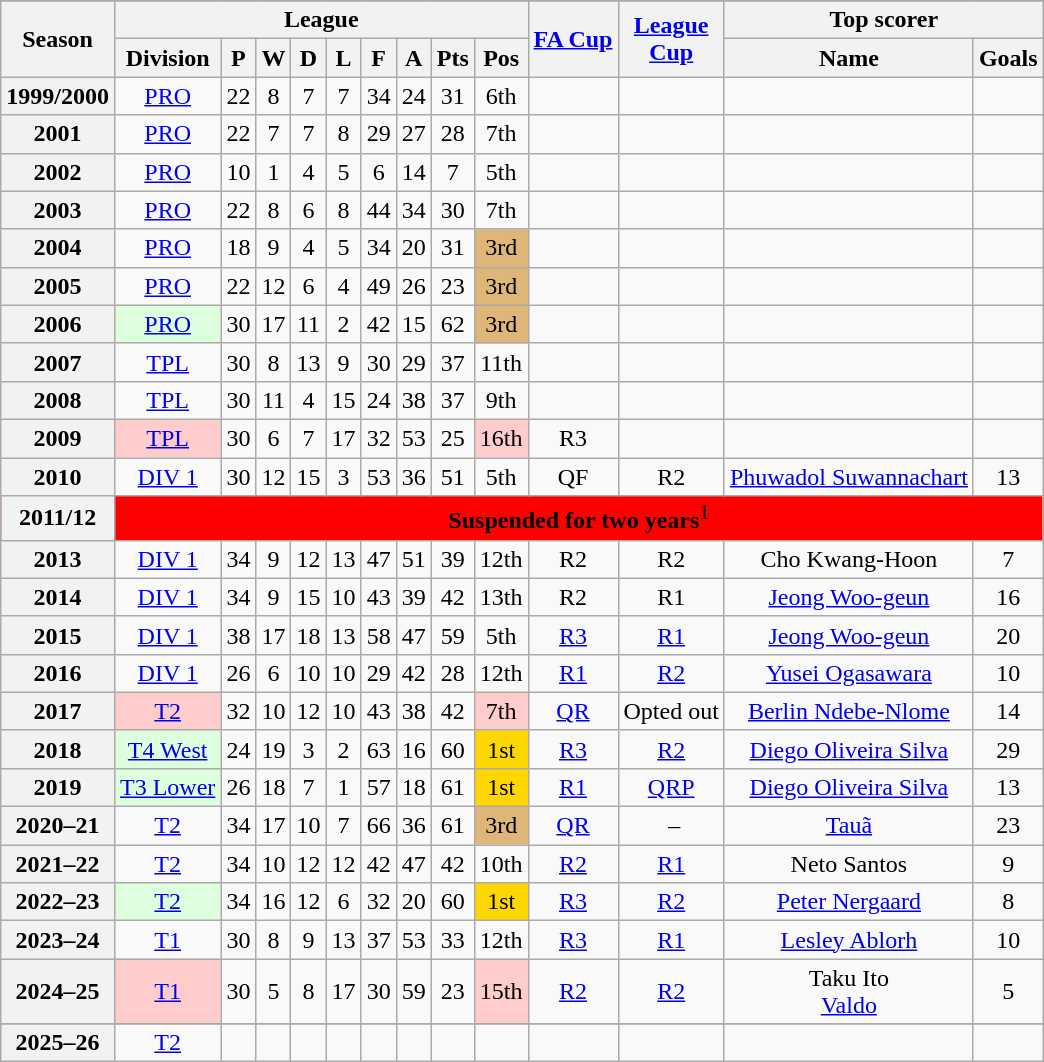<table class="wikitable" style="text-align: center">
<tr>
</tr>
<tr>
<th rowspan=2>Season</th>
<th colspan=9>League</th>
<th rowspan=2><a href='#'>FA Cup</a></th>
<th rowspan=2><a href='#'>League<br>Cup</a></th>
<th colspan=2>Top scorer</th>
</tr>
<tr>
<th>Division</th>
<th>P</th>
<th>W</th>
<th>D</th>
<th>L</th>
<th>F</th>
<th>A</th>
<th>Pts</th>
<th>Pos</th>
<th>Name</th>
<th>Goals</th>
</tr>
<tr>
<th>1999/2000</th>
<td><a href='#'>PRO</a></td>
<td>22</td>
<td>8</td>
<td>7</td>
<td>7</td>
<td>34</td>
<td>24</td>
<td>31</td>
<td>6th</td>
<td></td>
<td></td>
<td></td>
<td></td>
</tr>
<tr>
<th>2001</th>
<td><a href='#'>PRO</a></td>
<td>22</td>
<td>7</td>
<td>7</td>
<td>8</td>
<td>29</td>
<td>27</td>
<td>28</td>
<td>7th</td>
<td></td>
<td></td>
<td></td>
<td></td>
</tr>
<tr>
<th>2002</th>
<td><a href='#'>PRO</a></td>
<td>10</td>
<td>1</td>
<td>4</td>
<td>5</td>
<td>6</td>
<td>14</td>
<td>7</td>
<td>5th</td>
<td></td>
<td></td>
<td></td>
<td></td>
</tr>
<tr>
<th>2003</th>
<td><a href='#'>PRO</a></td>
<td>22</td>
<td>8</td>
<td>6</td>
<td>8</td>
<td>44</td>
<td>34</td>
<td>30</td>
<td>7th</td>
<td></td>
<td></td>
<td></td>
<td></td>
</tr>
<tr>
<th>2004</th>
<td><a href='#'>PRO</a></td>
<td>18</td>
<td>9</td>
<td>4</td>
<td>5</td>
<td>34</td>
<td>20</td>
<td>31</td>
<td bgcolor=#deb678>3rd</td>
<td></td>
<td></td>
<td></td>
<td></td>
</tr>
<tr>
<th>2005</th>
<td><a href='#'>PRO</a></td>
<td>22</td>
<td>12</td>
<td>6</td>
<td>4</td>
<td>49</td>
<td>26</td>
<td>23</td>
<td bgcolor=#deb678>3rd</td>
<td></td>
<td></td>
<td></td>
<td></td>
</tr>
<tr>
<th>2006</th>
<td bgcolor="#DDFFDD"><a href='#'>PRO</a></td>
<td>30</td>
<td>17</td>
<td>11</td>
<td>2</td>
<td>42</td>
<td>15</td>
<td>62</td>
<td bgcolor=#deb678>3rd</td>
<td></td>
<td></td>
<td></td>
<td></td>
</tr>
<tr>
<th>2007</th>
<td><a href='#'>TPL</a></td>
<td>30</td>
<td>8</td>
<td>13</td>
<td>9</td>
<td>30</td>
<td>29</td>
<td>37</td>
<td>11th</td>
<td></td>
<td></td>
<td></td>
<td></td>
</tr>
<tr>
<th>2008</th>
<td><a href='#'>TPL</a></td>
<td>30</td>
<td>11</td>
<td>4</td>
<td>15</td>
<td>24</td>
<td>38</td>
<td>37</td>
<td>9th</td>
<td></td>
<td></td>
<td></td>
<td></td>
</tr>
<tr>
<th>2009</th>
<td bgcolor= "#FFCCCC"><a href='#'>TPL</a></td>
<td>30</td>
<td>6</td>
<td>7</td>
<td>17</td>
<td>32</td>
<td>53</td>
<td>25</td>
<td bgcolor= "#FFCCCC">16th</td>
<td>R3</td>
<td></td>
<td></td>
<td></td>
</tr>
<tr>
<th>2010</th>
<td><a href='#'>DIV 1</a></td>
<td>30</td>
<td>12</td>
<td>15</td>
<td>3</td>
<td>53</td>
<td>36</td>
<td>51</td>
<td>5th</td>
<td>QF</td>
<td>R2</td>
<td><a href='#'>Phuwadol Suwannachart</a></td>
<td>13</td>
</tr>
<tr bgcolor=red>
<th>2011/12</th>
<td colspan="14"><strong>Suspended for two years</strong><sup>1</sup></td>
</tr>
<tr>
<th>2013</th>
<td><a href='#'>DIV 1</a></td>
<td>34</td>
<td>9</td>
<td>12</td>
<td>13</td>
<td>47</td>
<td>51</td>
<td>39</td>
<td>12th</td>
<td>R2</td>
<td>R2</td>
<td>Cho Kwang-Hoon</td>
<td>7</td>
</tr>
<tr>
<th>2014</th>
<td><a href='#'>DIV 1</a></td>
<td>34</td>
<td>9</td>
<td>15</td>
<td>10</td>
<td>43</td>
<td>39</td>
<td>42</td>
<td>13th</td>
<td>R2</td>
<td>R1</td>
<td><a href='#'>Jeong Woo-geun</a></td>
<td>16</td>
</tr>
<tr>
<th>2015</th>
<td><a href='#'>DIV 1</a></td>
<td>38</td>
<td>17</td>
<td>18</td>
<td>13</td>
<td>58</td>
<td>47</td>
<td>59</td>
<td>5th</td>
<td><a href='#'>R3</a></td>
<td><a href='#'>R1</a></td>
<td><a href='#'>Jeong Woo-geun</a></td>
<td>20</td>
</tr>
<tr>
<th>2016</th>
<td><a href='#'>DIV 1</a></td>
<td>26</td>
<td>6</td>
<td>10</td>
<td>10</td>
<td>29</td>
<td>42</td>
<td>28</td>
<td>12th</td>
<td><a href='#'>R1</a></td>
<td><a href='#'>R2</a></td>
<td><a href='#'>Yusei Ogasawara</a></td>
<td>10</td>
</tr>
<tr>
<th>2017</th>
<td bgcolor= "#FFCCCC"><a href='#'>T2</a></td>
<td>32</td>
<td>10</td>
<td>12</td>
<td>10</td>
<td>43</td>
<td>38</td>
<td>42</td>
<td bgcolor= "#FFCCCC">7th</td>
<td><a href='#'>QR</a></td>
<td>Opted out</td>
<td><a href='#'>Berlin Ndebe-Nlome</a></td>
<td>14</td>
</tr>
<tr>
<th>2018</th>
<td bgcolor="#DDFFDD"><a href='#'>T4 West</a></td>
<td>24</td>
<td>19</td>
<td>3</td>
<td>2</td>
<td>63</td>
<td>16</td>
<td>60</td>
<td bgcolor=gold>1st</td>
<td><a href='#'>R3</a></td>
<td><a href='#'>R2</a></td>
<td><a href='#'>Diego Oliveira Silva</a></td>
<td>29</td>
</tr>
<tr>
<th>2019</th>
<td bgcolor="#DDFFDD"><a href='#'>T3 Lower</a></td>
<td>26</td>
<td>18</td>
<td>7</td>
<td>1</td>
<td>57</td>
<td>18</td>
<td>61</td>
<td bgcolor=gold>1st</td>
<td><a href='#'>R1</a></td>
<td><a href='#'>QRP</a></td>
<td><a href='#'>Diego Oliveira Silva</a></td>
<td>13</td>
</tr>
<tr>
<th>2020–21</th>
<td><a href='#'>T2</a></td>
<td>34</td>
<td>17</td>
<td>10</td>
<td>7</td>
<td>66</td>
<td>36</td>
<td>61</td>
<td bgcolor=#deb678>3rd</td>
<td><a href='#'>QR</a></td>
<td> –</td>
<td><a href='#'>Tauã</a></td>
<td>23</td>
</tr>
<tr>
<th>2021–22</th>
<td><a href='#'>T2</a></td>
<td>34</td>
<td>10</td>
<td>12</td>
<td>12</td>
<td>42</td>
<td>47</td>
<td>42</td>
<td>10th</td>
<td><a href='#'>R2</a></td>
<td><a href='#'>R1</a></td>
<td>Neto Santos</td>
<td>9</td>
</tr>
<tr>
<th>2022–23</th>
<td bgcolor="#DDFFDD"><a href='#'>T2</a></td>
<td>34</td>
<td>16</td>
<td>12</td>
<td>6</td>
<td>32</td>
<td>20</td>
<td>60</td>
<td bgcolor=gold>1st</td>
<td><a href='#'>R3</a></td>
<td><a href='#'>R2</a></td>
<td><a href='#'>Peter Nergaard</a></td>
<td>8</td>
</tr>
<tr>
<th>2023–24</th>
<td><a href='#'>T1</a></td>
<td>30</td>
<td>8</td>
<td>9</td>
<td>13</td>
<td>37</td>
<td>53</td>
<td>33</td>
<td>12th</td>
<td><a href='#'>R3</a></td>
<td><a href='#'>R1</a></td>
<td><a href='#'>Lesley Ablorh</a></td>
<td>10</td>
</tr>
<tr>
<th>2024–25</th>
<td bgcolor= "#FFCCCC"><a href='#'>T1</a></td>
<td>30</td>
<td>5</td>
<td>8</td>
<td>17</td>
<td>30</td>
<td>59</td>
<td>23</td>
<td bgcolor= "#FFCCCC">15th</td>
<td><a href='#'>R2</a></td>
<td><a href='#'>R2</a></td>
<td>Taku Ito<br><a href='#'>Valdo</a></td>
<td>5</td>
</tr>
<tr>
</tr>
<tr>
<th>2025–26</th>
<td><a href='#'>T2</a></td>
<td></td>
<td></td>
<td></td>
<td></td>
<td></td>
<td></td>
<td></td>
<td></td>
<td></td>
<td></td>
<td></td>
<td></td>
</tr>
</table>
